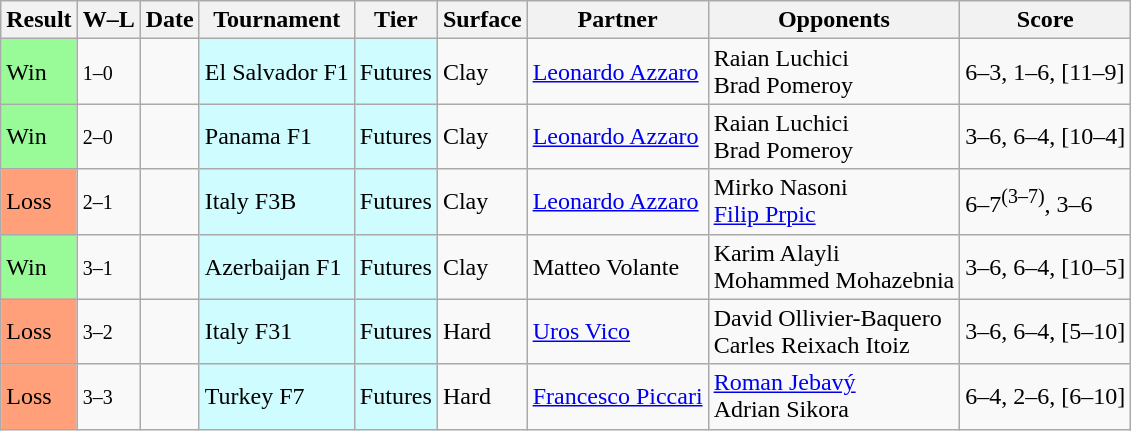<table class="sortable wikitable">
<tr>
<th>Result</th>
<th class="unsortable">W–L</th>
<th>Date</th>
<th>Tournament</th>
<th>Tier</th>
<th>Surface</th>
<th>Partner</th>
<th>Opponents</th>
<th class="unsortable">Score</th>
</tr>
<tr>
<td bgcolor=98FB98>Win</td>
<td><small>1–0</small></td>
<td></td>
<td style="background:#cffcff;">El Salvador F1</td>
<td style="background:#cffcff;">Futures</td>
<td>Clay</td>
<td> <a href='#'>Leonardo Azzaro</a></td>
<td> Raian Luchici<br> Brad Pomeroy</td>
<td>6–3, 1–6, [11–9]</td>
</tr>
<tr>
<td bgcolor=98FB98>Win</td>
<td><small>2–0</small></td>
<td></td>
<td style="background:#cffcff;">Panama F1</td>
<td style="background:#cffcff;">Futures</td>
<td>Clay</td>
<td> <a href='#'>Leonardo Azzaro</a></td>
<td> Raian Luchici<br> Brad Pomeroy</td>
<td>3–6, 6–4, [10–4]</td>
</tr>
<tr>
<td bgcolor=#FFA07A>Loss</td>
<td><small>2–1</small></td>
<td></td>
<td style="background:#cffcff;">Italy F3B</td>
<td style="background:#cffcff;">Futures</td>
<td>Clay</td>
<td> <a href='#'>Leonardo Azzaro</a></td>
<td> Mirko Nasoni<br> <a href='#'>Filip Prpic</a></td>
<td>6–7<sup>(3–7)</sup>, 3–6</td>
</tr>
<tr>
<td bgcolor=98FB98>Win</td>
<td><small>3–1</small></td>
<td></td>
<td style="background:#cffcff;">Azerbaijan F1</td>
<td style="background:#cffcff;">Futures</td>
<td>Clay</td>
<td> Matteo Volante</td>
<td> Karim Alayli<br> Mohammed Mohazebnia</td>
<td>3–6, 6–4, [10–5]</td>
</tr>
<tr>
<td bgcolor=#FFA07A>Loss</td>
<td><small>3–2</small></td>
<td></td>
<td style="background:#cffcff;">Italy F31</td>
<td style="background:#cffcff;">Futures</td>
<td>Hard</td>
<td> <a href='#'>Uros Vico</a></td>
<td> David Ollivier-Baquero<br> Carles Reixach Itoiz</td>
<td>3–6, 6–4, [5–10]</td>
</tr>
<tr>
<td bgcolor=#FFA07A>Loss</td>
<td><small>3–3</small></td>
<td></td>
<td style="background:#cffcff;">Turkey F7</td>
<td style="background:#cffcff;">Futures</td>
<td>Hard</td>
<td> <a href='#'>Francesco Piccari</a></td>
<td> <a href='#'>Roman Jebavý</a><br> Adrian Sikora</td>
<td>6–4, 2–6, [6–10]</td>
</tr>
</table>
